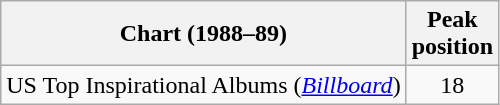<table class="wikitable">
<tr>
<th>Chart (1988–89)</th>
<th>Peak<br>position</th>
</tr>
<tr>
<td>US Top Inspirational Albums (<em><a href='#'>Billboard</a></em>)</td>
<td style="text-align:center;">18</td>
</tr>
</table>
